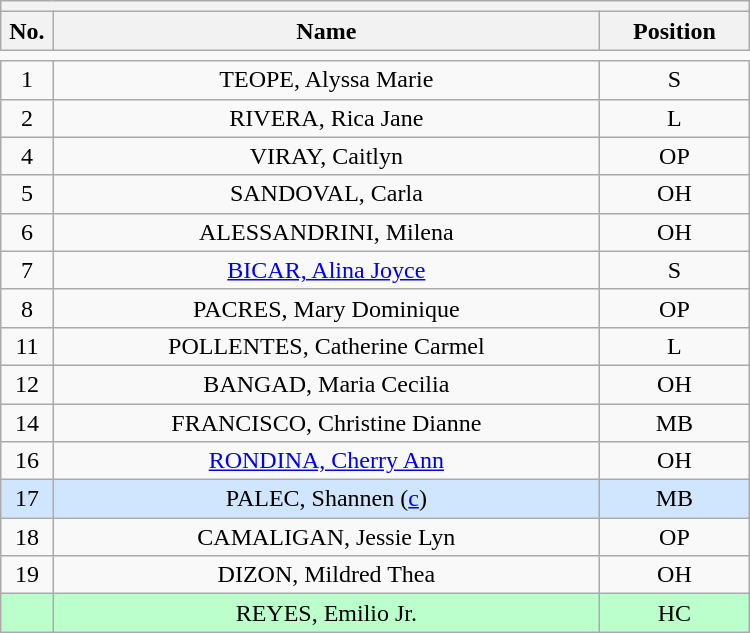<table class='wikitable mw-collapsible' style="text-align: center; width: 500px; border: none">
<tr>
<th style='text-align: left;' colspan=3></th>
</tr>
<tr>
<th style='width: 7%;'>No.</th>
<th>Name</th>
<th style='width: 20%;'>Position</th>
</tr>
<tr>
<td style='border: none;'></td>
</tr>
<tr>
<td>1</td>
<td>TEOPE, Alyssa Marie</td>
<td>S</td>
</tr>
<tr>
<td>2</td>
<td>RIVERA, Rica Jane</td>
<td>L</td>
</tr>
<tr>
<td>4</td>
<td>VIRAY, Caitlyn</td>
<td>OP</td>
</tr>
<tr>
<td>5</td>
<td>SANDOVAL, Carla</td>
<td>OH</td>
</tr>
<tr>
<td>6</td>
<td>ALESSANDRINI, Milena</td>
<td>OH</td>
</tr>
<tr>
<td>7</td>
<td><a href='#'>BICAR, Alina Joyce</a></td>
<td>S</td>
</tr>
<tr>
<td>8</td>
<td>PACRES, Mary Dominique</td>
<td>OP</td>
</tr>
<tr>
<td>11</td>
<td>POLLENTES, Catherine Carmel</td>
<td>L</td>
</tr>
<tr>
<td>12</td>
<td>BANGAD, Maria Cecilia</td>
<td>OH</td>
</tr>
<tr>
<td>14</td>
<td>FRANCISCO, Christine Dianne</td>
<td>MB</td>
</tr>
<tr>
<td>16</td>
<td><a href='#'>RONDINA, Cherry Ann</a></td>
<td>OH</td>
</tr>
<tr bgcolor=#D0E6FF>
<td>17</td>
<td>PALEC, Shannen (<a href='#'>c</a>)</td>
<td>MB</td>
</tr>
<tr>
<td>18</td>
<td>CAMALIGAN, Jessie Lyn</td>
<td>OP</td>
</tr>
<tr>
<td>19</td>
<td>DIZON, Mildred Thea</td>
<td>OH</td>
</tr>
<tr bgcolor=#BBFFCC>
<td></td>
<td>REYES, Emilio Jr.</td>
<td>HC</td>
</tr>
</table>
